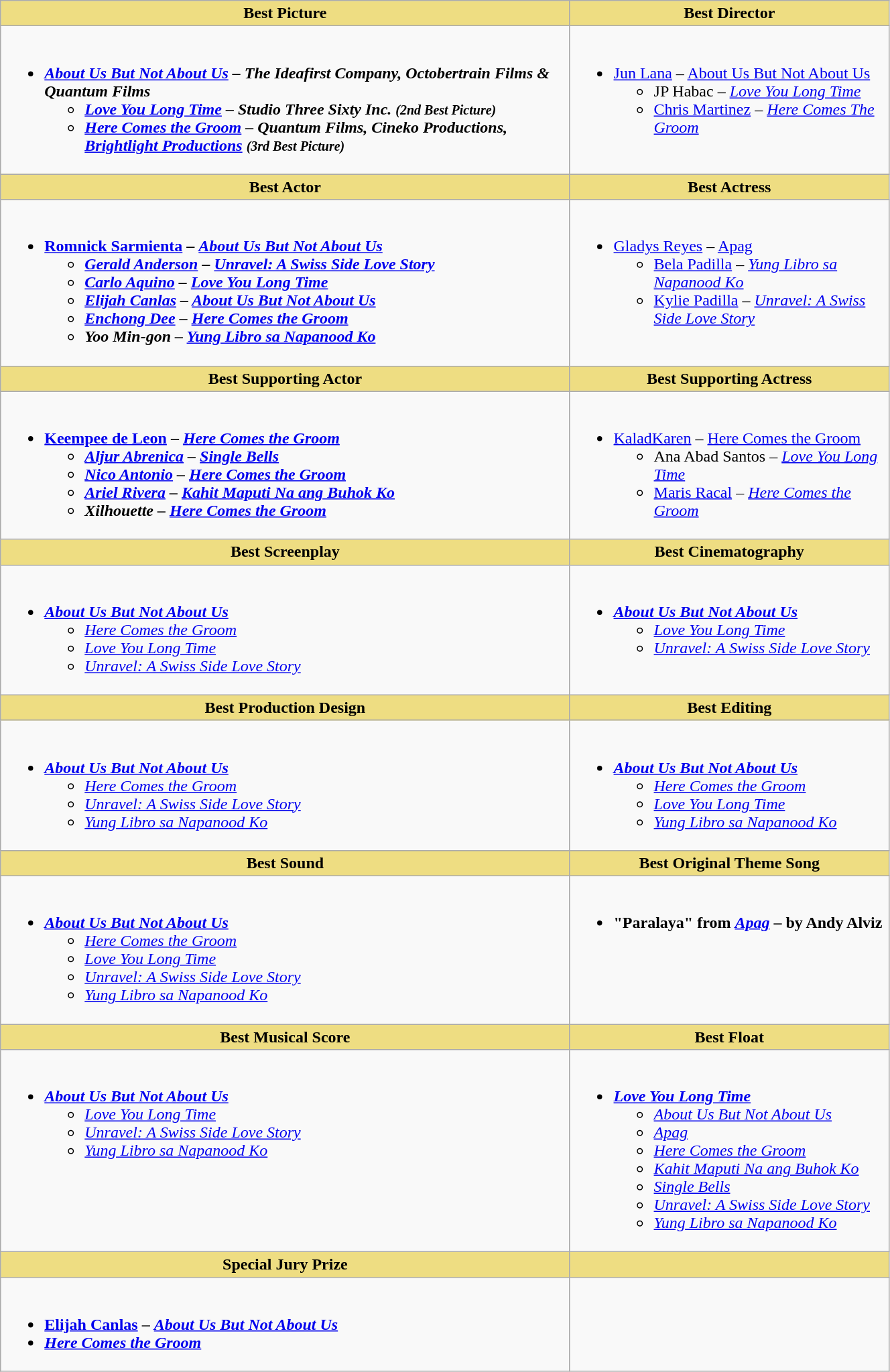<table class=wikitable width="70%">
<tr>
<th style="background:#EEDD82;" ! style="width="30%">Best Picture</th>
<th style="background:#EEDD82;" ! style="width="30%">Best Director</th>
</tr>
<tr>
<td valign="top"><br><ul><li><strong><em><a href='#'>About Us But Not About Us</a><em> – The Ideafirst Company, Octobertrain Films & Quantum Films<strong><ul><li></em><a href='#'>Love You Long Time</a><em> – Studio Three Sixty Inc. <small>(2nd Best Picture)</small></li><li></em><a href='#'>Here Comes the Groom</a><em> – Quantum Films, Cineko Productions, <a href='#'>Brightlight Productions</a> <small>(3rd Best Picture)</small></li></ul></li></ul></td>
<td valign="top"><br><ul><li></strong><a href='#'>Jun Lana</a> – </em><a href='#'>About Us But Not About Us</a></em></strong><ul><li>JP Habac – <em><a href='#'>Love You Long Time</a></em></li><li><a href='#'>Chris Martinez</a> – <em><a href='#'>Here Comes The Groom</a></em></li></ul></li></ul></td>
</tr>
<tr>
<th style="background:#EEDD82;" ! style="width="30%">Best Actor</th>
<th style="background:#EEDD82;" ! style="width="30%">Best Actress</th>
</tr>
<tr>
<td valign="top"><br><ul><li><strong><a href='#'>Romnick Sarmienta</a> – <em><a href='#'>About Us But Not About Us</a><strong><em><ul><li><a href='#'>Gerald Anderson</a> – </em><a href='#'>Unravel: A Swiss Side Love Story</a><em></li><li><a href='#'>Carlo Aquino</a> – </em><a href='#'>Love You Long Time</a><em></li><li><a href='#'>Elijah Canlas</a> – </em><a href='#'>About Us But Not About Us</a><em></li><li><a href='#'>Enchong Dee</a> – </em><a href='#'>Here Comes the Groom</a><em></li><li>Yoo Min-gon – </em><a href='#'>Yung Libro sa Napanood Ko</a><em></li></ul></li></ul></td>
<td valign="top"><br><ul><li></strong><a href='#'>Gladys Reyes</a> – </em><a href='#'>Apag</a></em></strong><ul><li><a href='#'>Bela Padilla</a> – <em><a href='#'>Yung Libro sa Napanood Ko</a></em></li><li><a href='#'>Kylie Padilla</a> – <em><a href='#'>Unravel: A Swiss Side Love Story</a></em></li></ul></li></ul></td>
</tr>
<tr>
<th style="background:#EEDD82;" ! style="width="30%">Best Supporting Actor</th>
<th style="background:#EEDD82;" ! style="width="30%">Best Supporting Actress</th>
</tr>
<tr>
<td valign="top"><br><ul><li><strong><a href='#'>Keempee de Leon</a> – <em><a href='#'>Here Comes the Groom</a><strong><em><ul><li><a href='#'>Aljur Abrenica</a> – </em><a href='#'>Single Bells</a><em></li><li><a href='#'>Nico Antonio</a> – </em><a href='#'>Here Comes the Groom</a><em></li><li><a href='#'>Ariel Rivera</a> – </em><a href='#'>Kahit Maputi Na ang Buhok Ko</a><em></li><li>Xilhouette – </em><a href='#'>Here Comes the Groom</a><em></li></ul></li></ul></td>
<td valign="top"><br><ul><li></strong><a href='#'>KaladKaren</a> – </em><a href='#'>Here Comes the Groom</a></em></strong><ul><li>Ana Abad Santos – <em><a href='#'>Love You Long Time</a></em></li><li><a href='#'>Maris Racal</a> – <em><a href='#'>Here Comes the Groom</a></em></li></ul></li></ul></td>
</tr>
<tr>
<th style="background:#EEDD82;" ! style="width="30%">Best Screenplay</th>
<th style="background:#EEDD82;" ! style="width="50%">Best Cinematography</th>
</tr>
<tr>
<td valign="top"><br><ul><li><strong><em><a href='#'>About Us But Not About Us</a></em></strong><ul><li><em><a href='#'>Here Comes the Groom</a></em></li><li><em><a href='#'>Love You Long Time</a></em></li><li><em><a href='#'>Unravel: A Swiss Side Love Story</a></em></li></ul></li></ul></td>
<td valign="top"><br><ul><li><strong><em><a href='#'>About Us But Not About Us</a></em></strong><ul><li><em><a href='#'>Love You Long Time</a></em></li><li><em><a href='#'>Unravel: A Swiss Side Love Story</a></em></li></ul></li></ul></td>
</tr>
<tr>
<th style="background:#EEDD82;" ! style="width="50%">Best Production Design</th>
<th style="background:#EEDD82;" ! style="width="50%">Best Editing</th>
</tr>
<tr>
<td valign="top"><br><ul><li><strong><em><a href='#'>About Us But Not About Us</a></em></strong><ul><li><em><a href='#'>Here Comes the Groom</a></em></li><li><em><a href='#'>Unravel: A Swiss Side Love Story</a></em></li><li><em><a href='#'>Yung Libro sa Napanood Ko</a></em></li></ul></li></ul></td>
<td valign="top"><br><ul><li><strong><em><a href='#'>About Us But Not About Us</a></em></strong><ul><li><em><a href='#'>Here Comes the Groom</a></em></li><li><em><a href='#'>Love You Long Time</a></em></li><li><em><a href='#'>Yung Libro sa Napanood Ko</a></em></li></ul></li></ul></td>
</tr>
<tr>
<th style="background:#EEDD82;" ! style="width="50%">Best Sound</th>
<th style="background:#EEDD82;" ! style="width="50%">Best Original Theme Song</th>
</tr>
<tr>
<td valign="top"><br><ul><li><strong><em><a href='#'>About Us But Not About Us</a></em></strong><ul><li><em><a href='#'>Here Comes the Groom</a></em></li><li><em><a href='#'>Love You Long Time</a></em></li><li><em><a href='#'>Unravel: A Swiss Side Love Story</a></em></li><li><em><a href='#'>Yung Libro sa Napanood Ko</a></em></li></ul></li></ul></td>
<td valign="top"><br><ul><li><strong>"Paralaya" from <em><a href='#'>Apag</a></em> – by Andy Alviz</strong></li></ul></td>
</tr>
<tr>
<th style="background:#EEDD82;" ! style="width="50%">Best Musical Score</th>
<th style="background:#EEDD82;" ! style="width="50%">Best Float</th>
</tr>
<tr>
<td valign="top"><br><ul><li><strong><em><a href='#'>About Us But Not About Us</a></em></strong><ul><li><em><a href='#'>Love You Long Time</a></em></li><li><em><a href='#'>Unravel: A Swiss Side Love Story</a></em></li><li><em><a href='#'>Yung Libro sa Napanood Ko</a></em></li></ul></li></ul></td>
<td valign="top"><br><ul><li><strong><em><a href='#'>Love You Long Time</a></em></strong><ul><li><em><a href='#'>About Us But Not About Us</a></em></li><li><em><a href='#'>Apag</a></em></li><li><em><a href='#'>Here Comes the Groom</a></em></li><li><em><a href='#'>Kahit Maputi Na ang Buhok Ko</a></em></li><li><em><a href='#'>Single Bells</a></em></li><li><em><a href='#'>Unravel: A Swiss Side Love Story</a></em></li><li><em><a href='#'>Yung Libro sa Napanood Ko</a></em></li></ul></li></ul></td>
</tr>
<tr>
<th style="background:#EEDD82;" ! style="width="50%">Special Jury Prize</th>
<th style="background:#EEDD82;" ! style="width="50%"></th>
</tr>
<tr>
<td valign="top"><br><ul><li><strong><a href='#'>Elijah Canlas</a> – <em><a href='#'>About Us But Not About Us</a><strong><em></li><li></em></strong><a href='#'>Here Comes the Groom</a><strong><em></li></ul></td>
<td valign="top"></td>
</tr>
</table>
